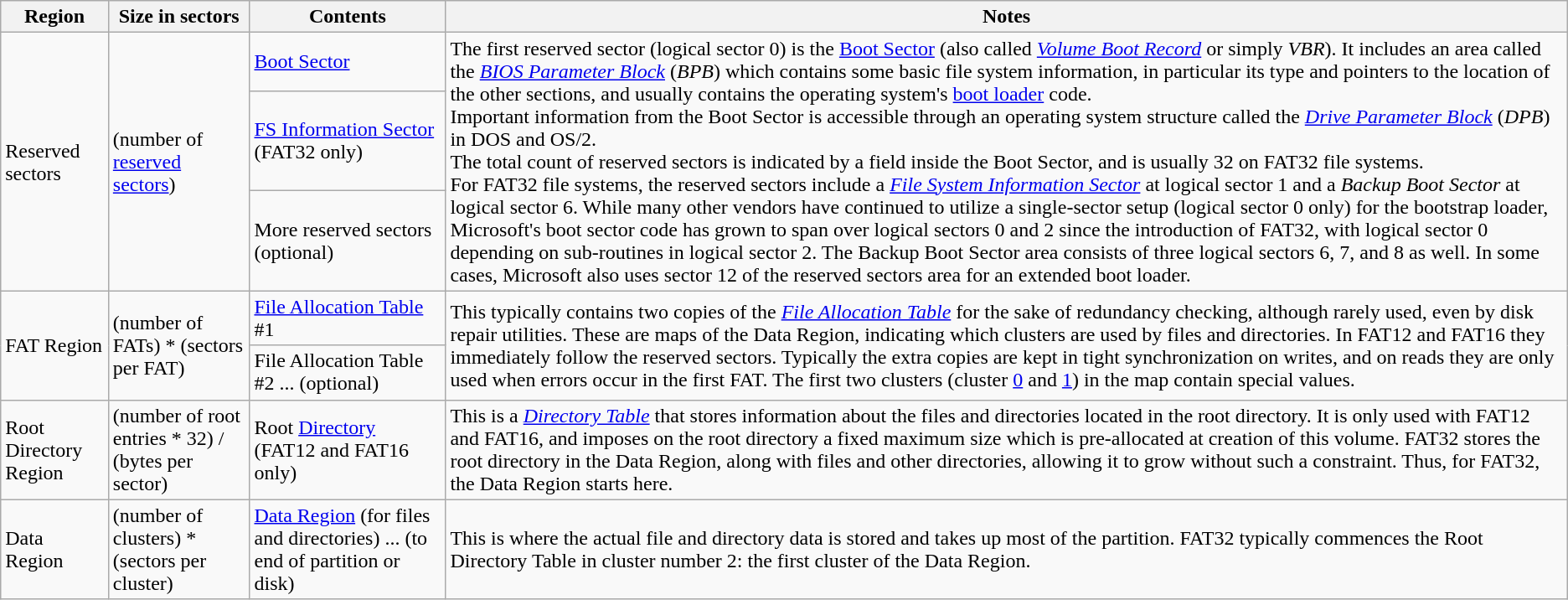<table class="wikitable">
<tr>
<th>Region</th>
<th>Size in sectors</th>
<th>Contents</th>
<th>Notes</th>
</tr>
<tr>
<td rowspan=3>Reserved sectors</td>
<td rowspan=3>(number of <a href='#'>reserved sectors</a>)</td>
<td><a href='#'>Boot Sector</a></td>
<td rowspan="3">The first reserved sector (logical sector 0) is the <a href='#'>Boot Sector</a> (also called <em><a href='#'>Volume Boot Record</a></em> or simply <em>VBR</em>). It includes an area called the <em><a href='#'>BIOS Parameter Block</a></em> (<em>BPB</em>) which contains some basic file system information, in particular its type and pointers to the location of the other sections, and usually contains the operating system's <a href='#'>boot loader</a> code.<br>Important information from the Boot Sector is accessible through an operating system structure called the <em><a href='#'>Drive Parameter Block</a></em> (<em>DPB</em>) in DOS and OS/2.<br>The total count of reserved sectors is indicated by a field inside the Boot Sector, and is usually 32 on FAT32 file systems.<br>For FAT32 file systems, the reserved sectors include a <em><a href='#'>File System Information Sector</a></em> at logical sector 1 and a <em>Backup Boot Sector</em> at logical sector 6. While many other vendors have continued to utilize a single-sector setup (logical sector 0 only) for the bootstrap loader, Microsoft's boot sector code has grown to span over logical sectors 0 and 2 since the introduction of FAT32, with logical sector 0 depending on sub-routines in logical sector 2. The Backup Boot Sector area consists of three logical sectors 6, 7, and 8 as well. In some cases, Microsoft also uses sector 12 of the reserved sectors area for an extended boot loader.</td>
</tr>
<tr>
<td><a href='#'>FS Information Sector</a> (FAT32 only)</td>
</tr>
<tr>
<td>More reserved sectors (optional)</td>
</tr>
<tr>
<td rowspan=2>FAT Region</td>
<td rowspan=2>(number of FATs) * (sectors per FAT)</td>
<td><a href='#'>File Allocation Table</a> #1</td>
<td rowspan="2">This typically contains two copies of the <em><a href='#'>File Allocation Table</a></em> for the sake of redundancy checking, although rarely used, even by disk repair utilities. These are maps of the Data Region, indicating which clusters are used by files and directories. In FAT12 and FAT16 they immediately follow the reserved sectors. Typically the extra copies are kept in tight synchronization on writes, and on reads they are only used when errors occur in the first FAT. The first two clusters (cluster <a href='#'>0</a> and <a href='#'>1</a>) in the map contain special values.</td>
</tr>
<tr>
<td>File Allocation Table #2 ... (optional)</td>
</tr>
<tr>
<td>Root Directory Region</td>
<td>(number of root entries * 32) / (bytes per sector)</td>
<td>Root <a href='#'>Directory</a> (FAT12 and FAT16 only)</td>
<td>This is a <em><a href='#'>Directory Table</a></em> that stores information about the files and directories located in the root directory. It is only used with FAT12 and FAT16, and imposes on the root directory a fixed maximum size which is pre-allocated at creation of this volume. FAT32 stores the root directory in the Data Region, along with files and other directories, allowing it to grow without such a constraint. Thus, for FAT32, the Data Region starts here.</td>
</tr>
<tr>
<td>Data Region</td>
<td>(number of clusters) * (sectors per cluster)</td>
<td><a href='#'>Data Region</a> (for files and directories) ... (to end of partition or disk)</td>
<td>This is where the actual file and directory data is stored and takes up most of the partition. FAT32 typically commences the Root Directory Table in cluster number 2: the first cluster of the Data Region.</td>
</tr>
</table>
